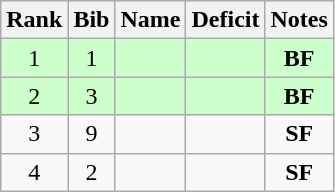<table class="wikitable" style="text-align:center;">
<tr>
<th>Rank</th>
<th>Bib</th>
<th>Name</th>
<th>Deficit</th>
<th>Notes</th>
</tr>
<tr bgcolor=ccffcc>
<td>1</td>
<td>1</td>
<td align=left></td>
<td></td>
<td><strong>BF</strong></td>
</tr>
<tr bgcolor=ccffcc>
<td>2</td>
<td>3</td>
<td align=left></td>
<td></td>
<td><strong>BF</strong></td>
</tr>
<tr>
<td>3</td>
<td>9</td>
<td align=left></td>
<td></td>
<td><strong>SF</strong></td>
</tr>
<tr>
<td>4</td>
<td>2</td>
<td align=left></td>
<td></td>
<td><strong>SF</strong></td>
</tr>
</table>
